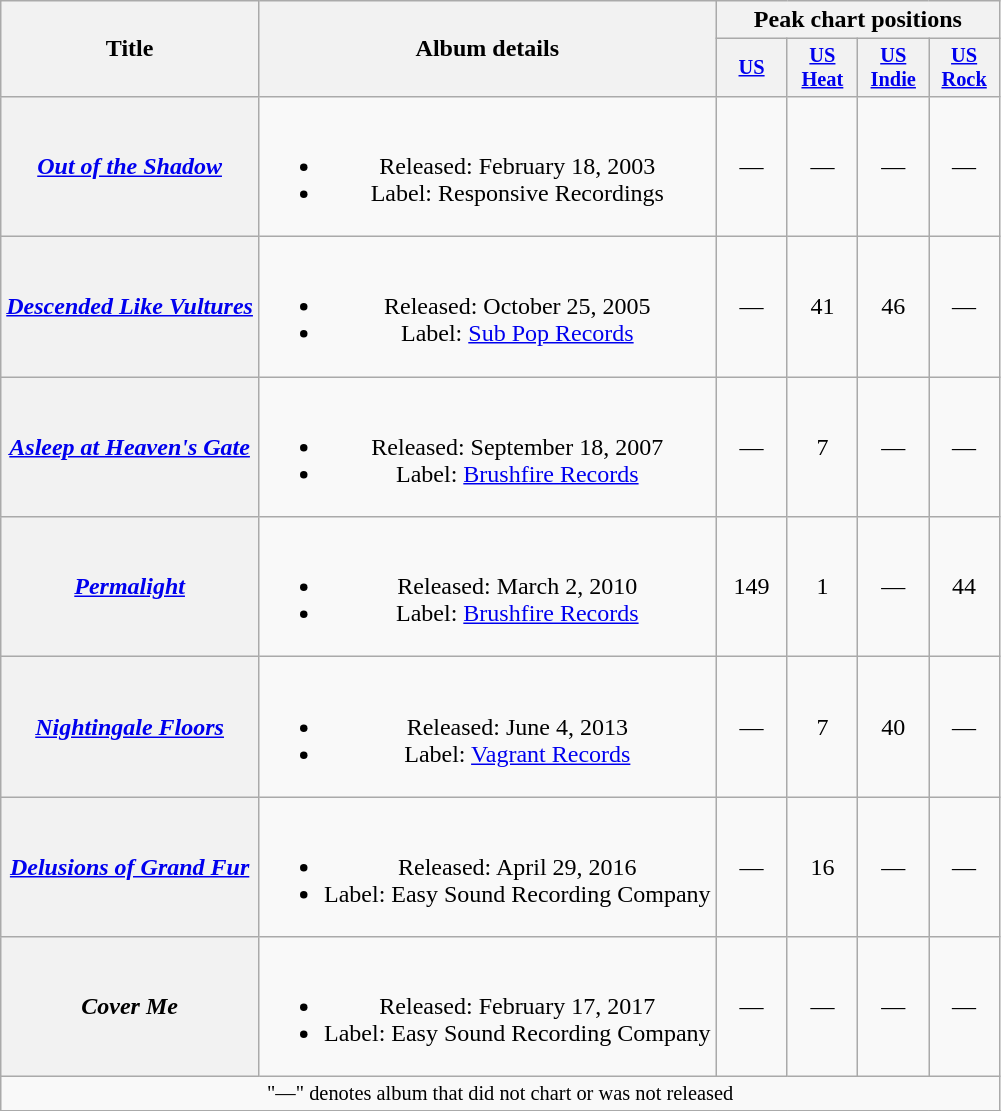<table class="wikitable plainrowheaders" style="text-align:center;">
<tr>
<th scope="col" rowspan="2">Title</th>
<th scope="col" rowspan="2">Album details</th>
<th scope="col" colspan="4">Peak chart positions</th>
</tr>
<tr>
<th scope="col" style="width:3em;font-size:85%;"><a href='#'>US</a><br></th>
<th scope="col" style="width:3em;font-size:85%;"><a href='#'>US Heat</a><br></th>
<th scope="col" style="width:3em;font-size:85%;"><a href='#'>US Indie</a><br></th>
<th scope="col" style="width:3em;font-size:85%;"><a href='#'>US Rock</a><br></th>
</tr>
<tr>
<th scope="row"><strong><em><a href='#'>Out of the Shadow</a></em></strong></th>
<td><br><ul><li>Released: February 18, 2003</li><li>Label: Responsive Recordings</li></ul></td>
<td>—</td>
<td>—</td>
<td>—</td>
<td>—</td>
</tr>
<tr>
<th scope="row"><strong><em><a href='#'>Descended Like Vultures</a></em></strong></th>
<td><br><ul><li>Released: October 25, 2005</li><li>Label: <a href='#'>Sub Pop Records</a></li></ul></td>
<td>—</td>
<td>41</td>
<td>46</td>
<td>—</td>
</tr>
<tr>
<th scope="row"><strong><em><a href='#'>Asleep at Heaven's Gate</a></em></strong></th>
<td><br><ul><li>Released: September 18, 2007</li><li>Label: <a href='#'>Brushfire Records</a></li></ul></td>
<td>—</td>
<td>7</td>
<td>—</td>
<td>—</td>
</tr>
<tr>
<th scope="row"><strong><em><a href='#'>Permalight</a></em></strong></th>
<td><br><ul><li>Released: March 2, 2010</li><li>Label: <a href='#'>Brushfire Records</a></li></ul></td>
<td>149</td>
<td>1</td>
<td>—</td>
<td>44</td>
</tr>
<tr>
<th scope="row"><strong><em><a href='#'>Nightingale Floors</a></em></strong></th>
<td><br><ul><li>Released: June 4, 2013</li><li>Label: <a href='#'>Vagrant Records</a></li></ul></td>
<td>—</td>
<td>7</td>
<td>40</td>
<td>—</td>
</tr>
<tr>
<th scope="row"><strong><em><a href='#'>Delusions of Grand Fur</a></em></strong></th>
<td><br><ul><li>Released: April 29, 2016</li><li>Label: Easy Sound Recording Company</li></ul></td>
<td>—</td>
<td>16</td>
<td>—</td>
<td>—</td>
</tr>
<tr>
<th scope="row"><strong><em>Cover Me</em></strong></th>
<td><br><ul><li>Released: February 17, 2017</li><li>Label: Easy Sound Recording Company</li></ul></td>
<td>—</td>
<td>—</td>
<td>—</td>
<td>—</td>
</tr>
<tr>
<td colspan="18" style="text-align:center; font-size:85%;">"—" denotes album that did not chart or was not released</td>
</tr>
<tr>
</tr>
</table>
